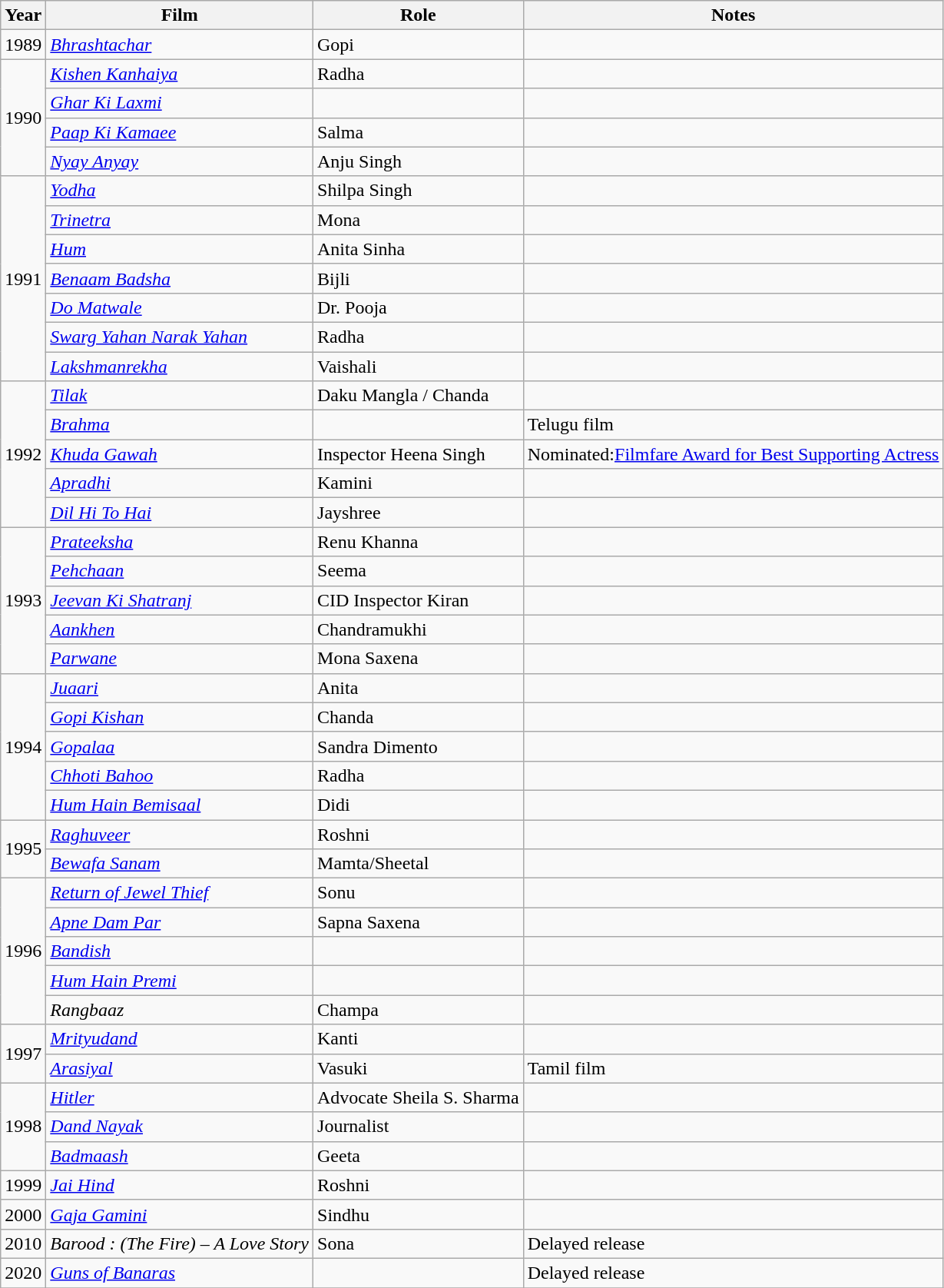<table class="wikitable sortable">
<tr>
<th scope="col">Year</th>
<th scope="col">Film</th>
<th scope="col">Role</th>
<th class="unsortable" scope="col">Notes</th>
</tr>
<tr>
<td rowspan="1">1989</td>
<td><em><a href='#'>Bhrashtachar</a></em></td>
<td>Gopi</td>
<td></td>
</tr>
<tr>
<td rowspan="4">1990</td>
<td><em><a href='#'>Kishen Kanhaiya</a></em></td>
<td>Radha</td>
<td></td>
</tr>
<tr>
<td><em><a href='#'>Ghar Ki Laxmi</a></em></td>
<td></td>
<td></td>
</tr>
<tr>
<td><em><a href='#'>Paap Ki Kamaee</a></em></td>
<td>Salma</td>
<td></td>
</tr>
<tr>
<td><em><a href='#'>Nyay Anyay</a></em></td>
<td>Anju Singh</td>
<td></td>
</tr>
<tr>
<td rowspan="7">1991</td>
<td><em><a href='#'>Yodha</a></em></td>
<td>Shilpa Singh</td>
<td></td>
</tr>
<tr>
<td><em><a href='#'>Trinetra</a></em></td>
<td>Mona</td>
<td></td>
</tr>
<tr>
<td><em><a href='#'>Hum</a></em></td>
<td>Anita Sinha</td>
<td></td>
</tr>
<tr>
<td><em><a href='#'>Benaam Badsha</a></em></td>
<td>Bijli</td>
<td></td>
</tr>
<tr>
<td><em><a href='#'>Do Matwale</a></em></td>
<td>Dr. Pooja</td>
<td></td>
</tr>
<tr>
<td><em><a href='#'>Swarg Yahan Narak Yahan</a></em></td>
<td>Radha</td>
<td></td>
</tr>
<tr>
<td><em><a href='#'>Lakshmanrekha</a></em></td>
<td>Vaishali</td>
<td></td>
</tr>
<tr>
<td rowspan="5">1992</td>
<td><em><a href='#'>Tilak</a></em></td>
<td>Daku Mangla / Chanda</td>
<td></td>
</tr>
<tr>
<td><em><a href='#'>Brahma</a></em></td>
<td></td>
<td>Telugu film</td>
</tr>
<tr>
<td><em><a href='#'>Khuda Gawah</a></em></td>
<td>Inspector Heena Singh</td>
<td>Nominated:<a href='#'>Filmfare Award for Best Supporting Actress</a></td>
</tr>
<tr>
<td><em><a href='#'>Apradhi</a></em></td>
<td>Kamini</td>
<td></td>
</tr>
<tr>
<td><em><a href='#'>Dil Hi To Hai</a></em></td>
<td>Jayshree</td>
<td></td>
</tr>
<tr>
<td rowspan="5">1993</td>
<td><em><a href='#'>Prateeksha</a></em></td>
<td>Renu Khanna</td>
<td></td>
</tr>
<tr>
<td><em><a href='#'>Pehchaan</a></em></td>
<td>Seema</td>
<td></td>
</tr>
<tr>
<td><em><a href='#'>Jeevan Ki Shatranj</a></em></td>
<td>CID Inspector Kiran</td>
<td></td>
</tr>
<tr>
<td><em><a href='#'>Aankhen</a></em></td>
<td>Chandramukhi</td>
<td></td>
</tr>
<tr>
<td><em><a href='#'>Parwane</a></em></td>
<td>Mona Saxena</td>
<td></td>
</tr>
<tr>
<td rowspan="5">1994</td>
<td><em><a href='#'>Juaari</a></em></td>
<td>Anita</td>
<td></td>
</tr>
<tr>
<td><em><a href='#'>Gopi Kishan</a></em></td>
<td>Chanda</td>
<td></td>
</tr>
<tr>
<td><em><a href='#'>Gopalaa</a></em></td>
<td>Sandra Dimento</td>
<td></td>
</tr>
<tr>
<td><em><a href='#'>Chhoti Bahoo</a></em></td>
<td>Radha</td>
<td></td>
</tr>
<tr>
<td><em><a href='#'>Hum Hain Bemisaal</a></em></td>
<td>Didi</td>
<td></td>
</tr>
<tr>
<td rowspan="2">1995</td>
<td><em><a href='#'>Raghuveer</a></em></td>
<td>Roshni</td>
<td></td>
</tr>
<tr>
<td><em><a href='#'>Bewafa Sanam</a></em></td>
<td>Mamta/Sheetal</td>
<td></td>
</tr>
<tr>
<td rowspan="5">1996</td>
<td><em><a href='#'>Return of Jewel Thief</a></em></td>
<td>Sonu</td>
<td></td>
</tr>
<tr>
<td><em><a href='#'>Apne Dam Par</a></em></td>
<td>Sapna Saxena</td>
<td></td>
</tr>
<tr>
<td><em><a href='#'>Bandish</a></em></td>
<td></td>
<td></td>
</tr>
<tr>
<td><em><a href='#'>Hum Hain Premi</a></em></td>
<td></td>
<td></td>
</tr>
<tr>
<td><em>Rangbaaz</em></td>
<td>Champa</td>
<td></td>
</tr>
<tr>
<td rowspan="2">1997</td>
<td><em><a href='#'>Mrityudand</a></em></td>
<td>Kanti</td>
<td></td>
</tr>
<tr>
<td><em><a href='#'>Arasiyal</a></em></td>
<td>Vasuki</td>
<td>Tamil film</td>
</tr>
<tr>
<td rowspan="3">1998</td>
<td><em><a href='#'>Hitler</a></em></td>
<td>Advocate Sheila S. Sharma</td>
<td></td>
</tr>
<tr>
<td><em><a href='#'>Dand Nayak</a></em></td>
<td>Journalist</td>
<td></td>
</tr>
<tr>
<td><em><a href='#'>Badmaash</a></em></td>
<td>Geeta</td>
<td></td>
</tr>
<tr>
<td rowspan="1">1999</td>
<td><em><a href='#'>Jai Hind</a></em></td>
<td>Roshni</td>
<td></td>
</tr>
<tr>
<td rowspan="1">2000</td>
<td><em><a href='#'>Gaja Gamini</a></em></td>
<td>Sindhu</td>
<td></td>
</tr>
<tr>
<td rowspan="1">2010</td>
<td><em>Barood : (The Fire) – A Love Story</em></td>
<td>Sona</td>
<td>Delayed release</td>
</tr>
<tr>
<td rowspan="1">2020</td>
<td><em><a href='#'>Guns of Banaras</a></em></td>
<td></td>
<td>Delayed release</td>
</tr>
<tr>
</tr>
</table>
